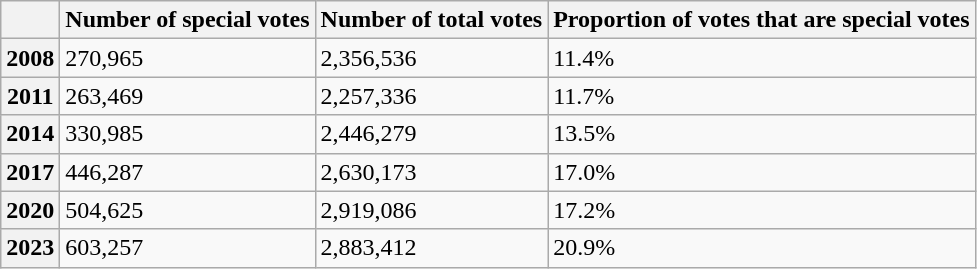<table class="wikitable">
<tr>
<th></th>
<th>Number of special votes</th>
<th>Number of total votes</th>
<th>Proportion of votes that are special votes</th>
</tr>
<tr>
<th>2008</th>
<td>270,965</td>
<td>2,356,536</td>
<td>11.4%</td>
</tr>
<tr>
<th>2011</th>
<td>263,469</td>
<td>2,257,336</td>
<td>11.7%</td>
</tr>
<tr>
<th>2014</th>
<td>330,985</td>
<td>2,446,279</td>
<td>13.5%</td>
</tr>
<tr>
<th>2017</th>
<td>446,287</td>
<td>2,630,173</td>
<td>17.0%</td>
</tr>
<tr>
<th>2020</th>
<td>504,625</td>
<td>2,919,086</td>
<td>17.2%</td>
</tr>
<tr>
<th>2023</th>
<td>603,257</td>
<td>2,883,412</td>
<td>20.9%</td>
</tr>
</table>
